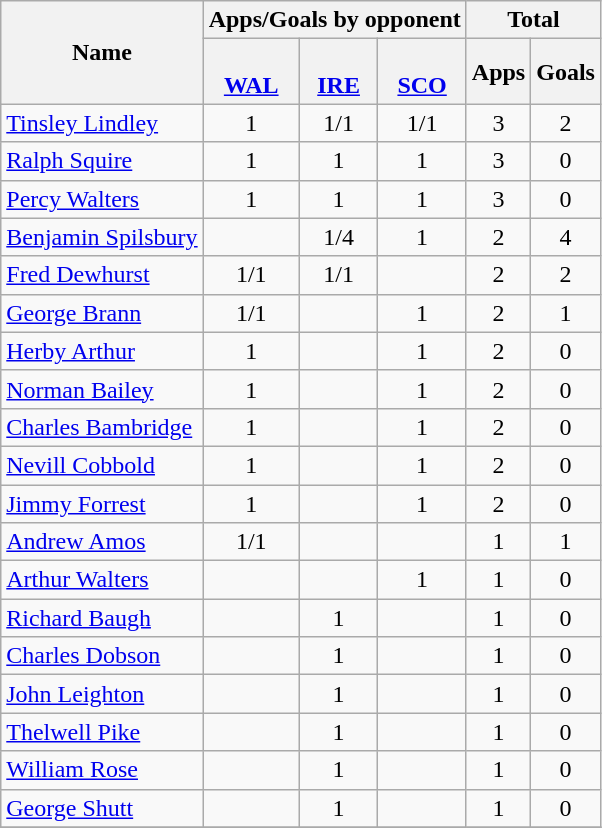<table class="wikitable sortable" style="text-align: center;">
<tr>
<th rowspan=2>Name</th>
<th colspan=3>Apps/Goals by opponent</th>
<th colspan=2>Total</th>
</tr>
<tr>
<th><br><a href='#'>WAL</a></th>
<th><br><a href='#'>IRE</a></th>
<th><br><a href='#'>SCO</a></th>
<th>Apps</th>
<th>Goals</th>
</tr>
<tr>
<td align=left><a href='#'>Tinsley Lindley</a></td>
<td>1</td>
<td>1/1</td>
<td>1/1</td>
<td>3</td>
<td>2</td>
</tr>
<tr>
<td align=left><a href='#'>Ralph Squire</a></td>
<td>1</td>
<td>1</td>
<td>1</td>
<td>3</td>
<td>0</td>
</tr>
<tr>
<td align=left><a href='#'>Percy Walters</a></td>
<td>1</td>
<td>1</td>
<td>1</td>
<td>3</td>
<td>0</td>
</tr>
<tr>
<td align=left><a href='#'>Benjamin Spilsbury</a></td>
<td></td>
<td>1/4</td>
<td>1</td>
<td>2</td>
<td>4</td>
</tr>
<tr>
<td align=left><a href='#'>Fred Dewhurst</a></td>
<td>1/1</td>
<td>1/1</td>
<td></td>
<td>2</td>
<td>2</td>
</tr>
<tr>
<td align=left><a href='#'>George Brann</a></td>
<td>1/1</td>
<td></td>
<td>1</td>
<td>2</td>
<td>1</td>
</tr>
<tr>
<td align=left><a href='#'>Herby Arthur</a></td>
<td>1</td>
<td></td>
<td>1</td>
<td>2</td>
<td>0</td>
</tr>
<tr>
<td align=left><a href='#'>Norman Bailey</a></td>
<td>1</td>
<td></td>
<td>1</td>
<td>2</td>
<td>0</td>
</tr>
<tr>
<td align=left><a href='#'>Charles Bambridge</a></td>
<td>1</td>
<td></td>
<td>1</td>
<td>2</td>
<td>0</td>
</tr>
<tr>
<td align=left><a href='#'>Nevill Cobbold</a></td>
<td>1</td>
<td></td>
<td>1</td>
<td>2</td>
<td>0</td>
</tr>
<tr>
<td align=left><a href='#'>Jimmy Forrest</a></td>
<td>1</td>
<td></td>
<td>1</td>
<td>2</td>
<td>0</td>
</tr>
<tr>
<td align=left><a href='#'>Andrew Amos</a></td>
<td>1/1</td>
<td></td>
<td></td>
<td>1</td>
<td>1</td>
</tr>
<tr>
<td align=left><a href='#'>Arthur Walters</a></td>
<td></td>
<td></td>
<td>1</td>
<td>1</td>
<td>0</td>
</tr>
<tr>
<td align=left><a href='#'>Richard Baugh</a></td>
<td></td>
<td>1</td>
<td></td>
<td>1</td>
<td>0</td>
</tr>
<tr>
<td align=left><a href='#'>Charles Dobson</a></td>
<td></td>
<td>1</td>
<td></td>
<td>1</td>
<td>0</td>
</tr>
<tr>
<td align=left><a href='#'>John Leighton</a></td>
<td></td>
<td>1</td>
<td></td>
<td>1</td>
<td>0</td>
</tr>
<tr>
<td align=left><a href='#'>Thelwell Pike</a></td>
<td></td>
<td>1</td>
<td></td>
<td>1</td>
<td>0</td>
</tr>
<tr>
<td align=left><a href='#'>William Rose</a></td>
<td></td>
<td>1</td>
<td></td>
<td>1</td>
<td>0</td>
</tr>
<tr>
<td align=left><a href='#'>George Shutt</a></td>
<td></td>
<td>1</td>
<td></td>
<td>1</td>
<td>0</td>
</tr>
<tr>
</tr>
</table>
